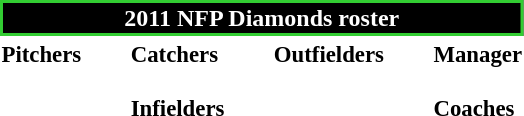<table class="toccolours" style="text-align: left;">
<tr>
<th colspan=7 style="background:black; border: 2px solid #32CD32; color:#FFFFFF; text-align:center;"><strong>2011 NFP Diamonds roster</strong></th>
</tr>
<tr>
<td style="font-size: 95%;vertical-align:top;"><strong>Pitchers</strong><br>



</td>
<td style="width: 25px;"></td>
<td style="font-size: 95%;vertical-align:top;"><strong>Catchers</strong><br>
<br><strong>Infielders</strong>






</td>
<td style="width: 25px;"></td>
<td style="font-size: 95%;vertical-align:top;"><strong>Outfielders</strong><br>
 
</td>
<td style="width: 25px;"></td>
<td style="font-size: 95%;vertical-align:top;"><strong>Manager</strong><br><br><strong>Coaches</strong></td>
</tr>
<tr>
</tr>
</table>
